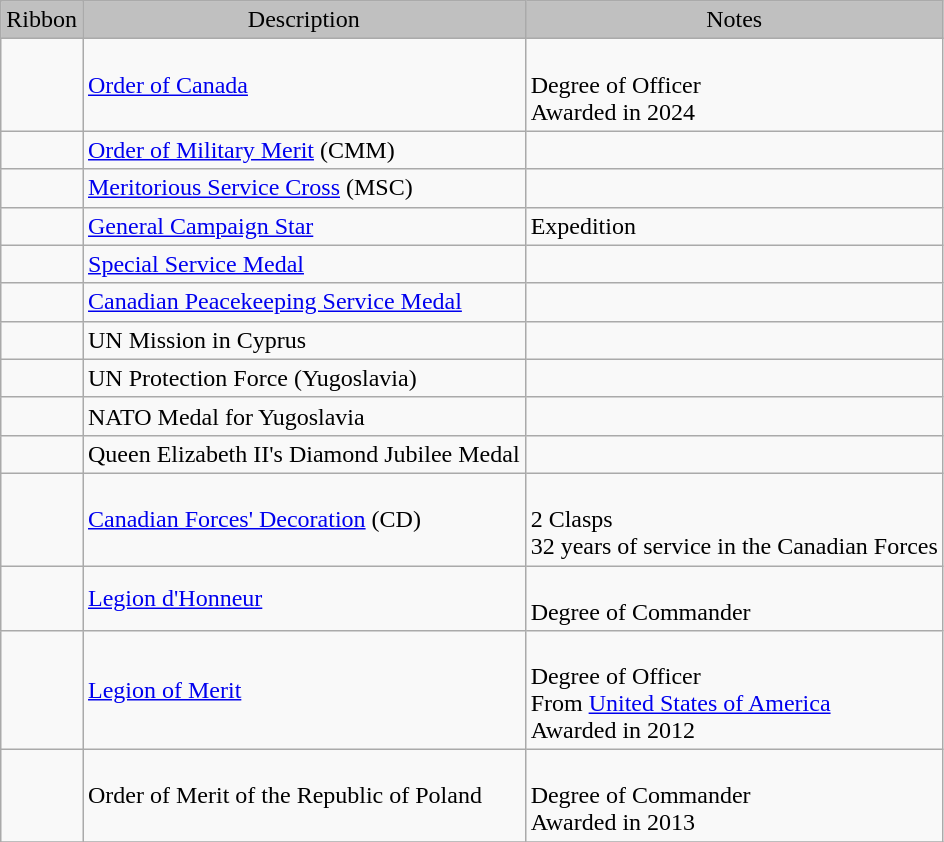<table class="wikitable">
<tr style="background:silver;" align="center">
<td>Ribbon</td>
<td>Description</td>
<td>Notes</td>
</tr>
<tr>
<td></td>
<td><a href='#'>Order of Canada</a></td>
<td><br>Degree of Officer<br>
Awarded in 2024</td>
</tr>
<tr>
<td></td>
<td><a href='#'>Order of Military Merit</a> (CMM)</td>
<td></td>
</tr>
<tr>
<td></td>
<td><a href='#'>Meritorious Service Cross</a> (MSC)</td>
<td></td>
</tr>
<tr>
<td></td>
<td><a href='#'>General Campaign Star</a></td>
<td>Expedition</td>
</tr>
<tr>
<td></td>
<td><a href='#'>Special Service Medal</a></td>
<td></td>
</tr>
<tr>
<td></td>
<td><a href='#'>Canadian Peacekeeping Service Medal</a></td>
<td></td>
</tr>
<tr>
<td></td>
<td>UN Mission in Cyprus</td>
<td></td>
</tr>
<tr>
<td></td>
<td>UN Protection Force (Yugoslavia)</td>
<td></td>
</tr>
<tr>
<td></td>
<td>NATO Medal for Yugoslavia</td>
</tr>
<tr>
<td></td>
<td>Queen Elizabeth II's Diamond Jubilee Medal</td>
<td></td>
</tr>
<tr>
<td></td>
<td><a href='#'>Canadian Forces' Decoration</a> (CD)</td>
<td><br>2 Clasps<br>
32 years of service in the Canadian Forces</td>
</tr>
<tr>
<td></td>
<td><a href='#'>Legion d'Honneur</a></td>
<td><br>Degree of Commander<br></td>
</tr>
<tr>
<td></td>
<td><a href='#'>Legion of Merit</a></td>
<td><br>Degree of Officer<br>
From <a href='#'>United States of America</a><br>
Awarded in 2012<br></td>
</tr>
<tr>
<td></td>
<td>Order of Merit of the Republic of Poland</td>
<td><br>Degree of Commander<br>
Awarded in 2013<br></td>
</tr>
<tr>
</tr>
</table>
